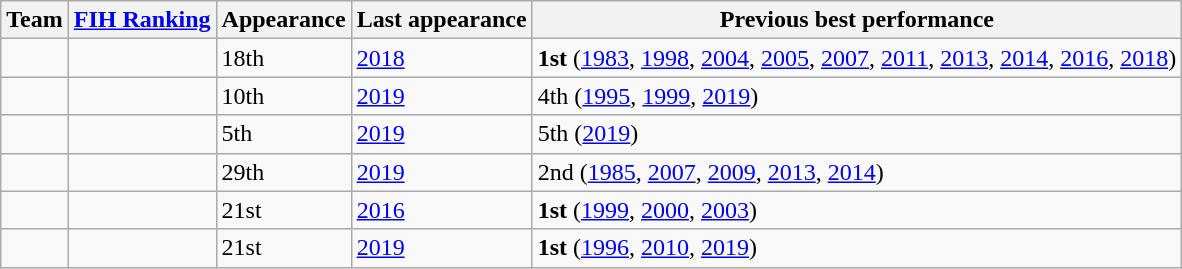<table class="wikitable sortable">
<tr>
<th>Team</th>
<th><a href='#'>FIH Ranking</a></th>
<th>Appearance</th>
<th>Last appearance</th>
<th>Previous best performance</th>
</tr>
<tr>
<td></td>
<td></td>
<td>18th</td>
<td><a href='#'>2018</a></td>
<td><strong>1st</strong> (<a href='#'>1983</a>, <a href='#'>1998</a>, <a href='#'>2004</a>, <a href='#'>2005</a>, <a href='#'>2007</a>, <a href='#'>2011</a>, <a href='#'>2013</a>, <a href='#'>2014</a>, <a href='#'>2016</a>, <a href='#'>2018</a>)</td>
</tr>
<tr>
<td></td>
<td></td>
<td>10th</td>
<td><a href='#'>2019</a></td>
<td>4th (<a href='#'>1995</a>, <a href='#'>1999</a>, <a href='#'>2019</a>)</td>
</tr>
<tr>
<td></td>
<td></td>
<td>5th</td>
<td><a href='#'>2019</a></td>
<td>5th (<a href='#'>2019</a>)</td>
</tr>
<tr>
<td></td>
<td></td>
<td>29th</td>
<td><a href='#'>2019</a></td>
<td>2nd (<a href='#'>1985</a>, <a href='#'>2007</a>, <a href='#'>2009</a>, <a href='#'>2013</a>, <a href='#'>2014</a>)</td>
</tr>
<tr>
<td></td>
<td></td>
<td>21st</td>
<td><a href='#'>2016</a></td>
<td><strong>1st</strong> (<a href='#'>1999</a>, <a href='#'>2000</a>, <a href='#'>2003</a>)</td>
</tr>
<tr>
<td></td>
<td></td>
<td>21st</td>
<td><a href='#'>2019</a></td>
<td><strong>1st</strong> (<a href='#'>1996</a>, <a href='#'>2010</a>, <a href='#'>2019</a>)</td>
</tr>
</table>
